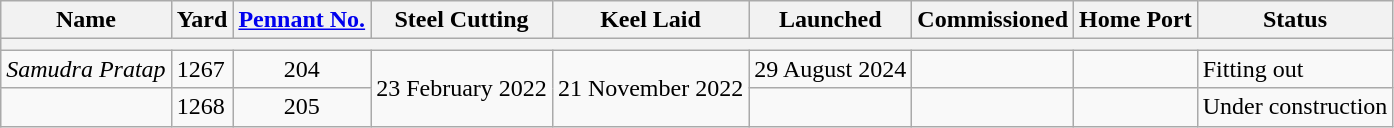<table class="wikitable">
<tr>
<th>Name</th>
<th>Yard</th>
<th><a href='#'>Pennant No.</a></th>
<th>Steel Cutting</th>
<th>Keel Laid</th>
<th>Launched</th>
<th>Commissioned</th>
<th>Home Port</th>
<th>Status</th>
</tr>
<tr>
<th colspan=9></th>
</tr>
<tr>
<td><em>Samudra Pratap</em></td>
<td>1267</td>
<td align='center'>204</td>
<td rowspan="2">23 February 2022</td>
<td rowspan="2">21 November 2022</td>
<td>29 August 2024</td>
<td></td>
<td></td>
<td>Fitting out</td>
</tr>
<tr>
<td></td>
<td>1268</td>
<td align='center'>205</td>
<td></td>
<td></td>
<td></td>
<td>Under construction</td>
</tr>
</table>
